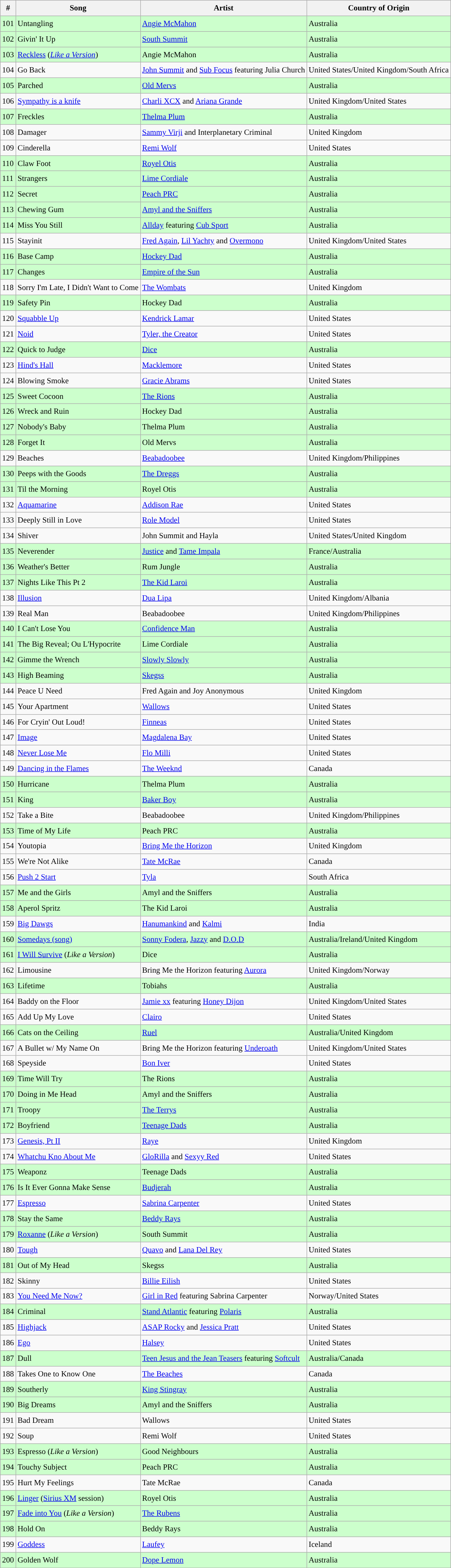<table class="wikitable sortable mw-collapsible mw-collapsed" style="font-size:0.95em;line-height:1.5em;">
<tr>
<th>#</th>
<th>Song</th>
<th>Artist</th>
<th>Country of Origin</th>
</tr>
<tr style="background-color: #ccffcc">
<td>101</td>
<td>Untangling</td>
<td><a href='#'>Angie McMahon</a></td>
<td>Australia</td>
</tr>
<tr style="background-color: #ccffcc">
<td>102</td>
<td>Givin' It Up</td>
<td><a href='#'>South Summit</a></td>
<td>Australia</td>
</tr>
<tr style="background-color: #ccffcc">
<td>103</td>
<td><a href='#'>Reckless</a> (<em><a href='#'>Like a Version</a></em>)</td>
<td>Angie McMahon</td>
<td>Australia</td>
</tr>
<tr>
<td>104</td>
<td>Go Back</td>
<td><a href='#'>John Summit</a> and <a href='#'>Sub Focus</a> featuring Julia Church</td>
<td>United States/United Kingdom/South Africa</td>
</tr>
<tr style="background-color: #ccffcc">
<td>105</td>
<td>Parched</td>
<td><a href='#'>Old Mervs</a></td>
<td>Australia</td>
</tr>
<tr>
<td>106</td>
<td><a href='#'>Sympathy is a knife</a></td>
<td><a href='#'>Charli XCX</a> and <a href='#'>Ariana Grande</a></td>
<td>United Kingdom/United States</td>
</tr>
<tr style="background-color: #ccffcc">
<td>107</td>
<td>Freckles</td>
<td><a href='#'>Thelma Plum</a></td>
<td>Australia</td>
</tr>
<tr>
<td>108</td>
<td>Damager</td>
<td><a href='#'>Sammy Virji</a> and Interplanetary Criminal</td>
<td>United Kingdom</td>
</tr>
<tr>
<td>109</td>
<td>Cinderella</td>
<td><a href='#'>Remi Wolf</a></td>
<td>United States</td>
</tr>
<tr style="background-color: #ccffcc">
<td>110</td>
<td>Claw Foot</td>
<td><a href='#'>Royel Otis</a></td>
<td>Australia</td>
</tr>
<tr style="background-color: #ccffcc">
<td>111</td>
<td>Strangers</td>
<td><a href='#'>Lime Cordiale</a></td>
<td>Australia</td>
</tr>
<tr style="background-color: #ccffcc">
<td>112</td>
<td>Secret</td>
<td><a href='#'>Peach PRC</a></td>
<td>Australia</td>
</tr>
<tr style="background-color: #ccffcc">
<td>113</td>
<td>Chewing Gum</td>
<td><a href='#'>Amyl and the Sniffers</a></td>
<td>Australia</td>
</tr>
<tr style="background-color: #ccffcc">
<td>114</td>
<td>Miss You Still</td>
<td><a href='#'>Allday</a> featuring <a href='#'>Cub Sport</a></td>
<td>Australia</td>
</tr>
<tr>
<td>115</td>
<td>Stayinit</td>
<td><a href='#'>Fred Again</a>, <a href='#'>Lil Yachty</a> and <a href='#'>Overmono</a></td>
<td>United Kingdom/United States</td>
</tr>
<tr style="background-color: #ccffcc">
<td>116</td>
<td>Base Camp</td>
<td><a href='#'>Hockey Dad</a></td>
<td>Australia</td>
</tr>
<tr style="background-color: #ccffcc">
<td>117</td>
<td>Changes</td>
<td><a href='#'>Empire of the Sun</a></td>
<td>Australia</td>
</tr>
<tr>
<td>118</td>
<td>Sorry I'm Late, I Didn't Want to Come</td>
<td><a href='#'>The Wombats</a></td>
<td>United Kingdom</td>
</tr>
<tr style="background-color: #ccffcc">
<td>119</td>
<td>Safety Pin</td>
<td>Hockey Dad</td>
<td>Australia</td>
</tr>
<tr>
<td>120</td>
<td><a href='#'>Squabble Up</a></td>
<td><a href='#'>Kendrick Lamar</a></td>
<td>United States</td>
</tr>
<tr>
<td>121</td>
<td><a href='#'>Noid</a></td>
<td><a href='#'>Tyler, the Creator</a></td>
<td>United States</td>
</tr>
<tr style="background-color: #ccffcc">
<td>122</td>
<td>Quick to Judge</td>
<td><a href='#'>Dice</a></td>
<td>Australia</td>
</tr>
<tr>
<td>123</td>
<td><a href='#'>Hind's Hall</a></td>
<td><a href='#'>Macklemore</a></td>
<td>United States</td>
</tr>
<tr>
<td>124</td>
<td>Blowing Smoke</td>
<td><a href='#'>Gracie Abrams</a></td>
<td>United States</td>
</tr>
<tr style="background-color: #ccffcc">
<td>125</td>
<td>Sweet Cocoon</td>
<td><a href='#'>The Rions</a></td>
<td>Australia</td>
</tr>
<tr style="background-color: #ccffcc">
<td>126</td>
<td>Wreck and Ruin</td>
<td>Hockey Dad</td>
<td>Australia</td>
</tr>
<tr style="background-color: #ccffcc">
<td>127</td>
<td>Nobody's Baby</td>
<td>Thelma Plum</td>
<td>Australia</td>
</tr>
<tr style="background-color: #ccffcc">
<td>128</td>
<td>Forget It</td>
<td>Old Mervs</td>
<td>Australia</td>
</tr>
<tr>
<td>129</td>
<td>Beaches</td>
<td><a href='#'>Beabadoobee</a></td>
<td>United Kingdom/Philippines</td>
</tr>
<tr style="background-color: #ccffcc">
<td>130</td>
<td>Peeps with the Goods</td>
<td><a href='#'>The Dreggs</a></td>
<td>Australia</td>
</tr>
<tr style="background-color: #ccffcc">
<td>131</td>
<td>Til the Morning</td>
<td>Royel Otis</td>
<td>Australia</td>
</tr>
<tr>
<td>132</td>
<td><a href='#'>Aquamarine</a></td>
<td><a href='#'>Addison Rae</a></td>
<td>United States</td>
</tr>
<tr>
<td>133</td>
<td>Deeply Still in Love</td>
<td><a href='#'>Role Model</a></td>
<td>United States</td>
</tr>
<tr>
<td>134</td>
<td>Shiver</td>
<td>John Summit and Hayla</td>
<td>United States/United Kingdom</td>
</tr>
<tr style="background-color: #ccffcc">
<td>135</td>
<td>Neverender</td>
<td><a href='#'>Justice</a> and <a href='#'>Tame Impala</a></td>
<td>France/Australia</td>
</tr>
<tr style="background-color: #ccffcc">
<td>136</td>
<td>Weather's Better</td>
<td>Rum Jungle</td>
<td>Australia</td>
</tr>
<tr style="background-color: #ccffcc">
<td>137</td>
<td>Nights Like This Pt 2</td>
<td><a href='#'>The Kid Laroi</a></td>
<td>Australia</td>
</tr>
<tr>
<td>138</td>
<td><a href='#'>Illusion</a></td>
<td><a href='#'>Dua Lipa</a></td>
<td>United Kingdom/Albania</td>
</tr>
<tr>
<td>139</td>
<td>Real Man</td>
<td>Beabadoobee</td>
<td>United Kingdom/Philippines</td>
</tr>
<tr style="background-color: #ccffcc">
<td>140</td>
<td>I Can't Lose You</td>
<td><a href='#'>Confidence Man</a></td>
<td>Australia</td>
</tr>
<tr style="background-color: #ccffcc">
<td>141</td>
<td>The Big Reveal; Ou L'Hypocrite</td>
<td>Lime Cordiale</td>
<td>Australia</td>
</tr>
<tr style="background-color: #ccffcc">
<td>142</td>
<td>Gimme the Wrench</td>
<td><a href='#'>Slowly Slowly</a></td>
<td>Australia</td>
</tr>
<tr style="background-color: #ccffcc">
<td>143</td>
<td>High Beaming</td>
<td><a href='#'>Skegss</a></td>
<td>Australia</td>
</tr>
<tr>
<td>144</td>
<td>Peace U Need</td>
<td>Fred Again and Joy Anonymous</td>
<td>United Kingdom</td>
</tr>
<tr>
<td>145</td>
<td>Your Apartment</td>
<td><a href='#'>Wallows</a></td>
<td>United States</td>
</tr>
<tr>
<td>146</td>
<td>For Cryin' Out Loud!</td>
<td><a href='#'>Finneas</a></td>
<td>United States</td>
</tr>
<tr>
<td>147</td>
<td><a href='#'>Image</a></td>
<td><a href='#'>Magdalena Bay</a></td>
<td>United States</td>
</tr>
<tr>
<td>148</td>
<td><a href='#'>Never Lose Me</a></td>
<td><a href='#'>Flo Milli</a></td>
<td>United States</td>
</tr>
<tr>
<td>149</td>
<td><a href='#'>Dancing in the Flames</a></td>
<td><a href='#'>The Weeknd</a></td>
<td>Canada</td>
</tr>
<tr style="background-color: #ccffcc">
<td>150</td>
<td>Hurricane</td>
<td>Thelma Plum</td>
<td>Australia</td>
</tr>
<tr style="background-color: #ccffcc">
<td>151</td>
<td>King</td>
<td><a href='#'>Baker Boy</a></td>
<td>Australia</td>
</tr>
<tr>
<td>152</td>
<td>Take a Bite</td>
<td>Beabadoobee</td>
<td>United Kingdom/Philippines</td>
</tr>
<tr style="background-color: #ccffcc">
<td>153</td>
<td>Time of My Life</td>
<td>Peach PRC</td>
<td>Australia</td>
</tr>
<tr>
<td>154</td>
<td>Youtopia</td>
<td><a href='#'>Bring Me the Horizon</a></td>
<td>United Kingdom</td>
</tr>
<tr>
<td>155</td>
<td>We're Not Alike</td>
<td><a href='#'>Tate McRae</a></td>
<td>Canada</td>
</tr>
<tr>
<td>156</td>
<td><a href='#'>Push 2 Start</a></td>
<td><a href='#'>Tyla</a></td>
<td>South Africa</td>
</tr>
<tr style="background-color: #ccffcc">
<td>157</td>
<td>Me and the Girls</td>
<td>Amyl and the Sniffers</td>
<td>Australia</td>
</tr>
<tr style="background-color: #ccffcc">
<td>158</td>
<td>Aperol Spritz</td>
<td>The Kid Laroi</td>
<td>Australia</td>
</tr>
<tr>
<td>159</td>
<td><a href='#'>Big Dawgs</a></td>
<td><a href='#'>Hanumankind</a> and <a href='#'>Kalmi</a></td>
<td>India</td>
</tr>
<tr style="background-color: #ccffcc">
<td>160</td>
<td><a href='#'>Somedays (song)</a></td>
<td><a href='#'>Sonny Fodera</a>, <a href='#'>Jazzy</a> and <a href='#'>D.O.D</a></td>
<td>Australia/Ireland/United Kingdom</td>
</tr>
<tr style="background-color: #ccffcc">
<td>161</td>
<td><a href='#'>I Will Survive</a> (<em>Like a Version</em>)</td>
<td>Dice</td>
<td>Australia</td>
</tr>
<tr>
<td>162</td>
<td>Limousine</td>
<td>Bring Me the Horizon featuring <a href='#'>Aurora</a></td>
<td>United Kingdom/Norway</td>
</tr>
<tr style="background-color: #ccffcc">
<td>163</td>
<td>Lifetime</td>
<td>Tobiahs</td>
<td>Australia</td>
</tr>
<tr>
<td>164</td>
<td>Baddy on the Floor</td>
<td><a href='#'>Jamie xx</a> featuring <a href='#'>Honey Dijon</a></td>
<td>United Kingdom/United States</td>
</tr>
<tr>
<td>165</td>
<td>Add Up My Love</td>
<td><a href='#'>Clairo</a></td>
<td>United States</td>
</tr>
<tr style="background-color: #ccffcc">
<td>166</td>
<td>Cats on the Ceiling</td>
<td><a href='#'>Ruel</a></td>
<td>Australia/United Kingdom</td>
</tr>
<tr>
<td>167</td>
<td>A Bullet w/ My Name On</td>
<td>Bring Me the Horizon featuring <a href='#'>Underoath</a></td>
<td>United Kingdom/United States</td>
</tr>
<tr>
<td>168</td>
<td>Speyside</td>
<td><a href='#'>Bon Iver</a></td>
<td>United States</td>
</tr>
<tr style="background-color: #ccffcc">
<td>169</td>
<td>Time Will Try</td>
<td>The Rions</td>
<td>Australia</td>
</tr>
<tr style="background-color: #ccffcc">
<td>170</td>
<td>Doing in Me Head</td>
<td>Amyl and the Sniffers</td>
<td>Australia</td>
</tr>
<tr style="background-color: #ccffcc">
<td>171</td>
<td>Troopy</td>
<td><a href='#'>The Terrys</a></td>
<td>Australia</td>
</tr>
<tr style="background-color: #ccffcc">
<td>172</td>
<td>Boyfriend</td>
<td><a href='#'>Teenage Dads</a></td>
<td>Australia</td>
</tr>
<tr>
<td>173</td>
<td><a href='#'>Genesis, Pt II</a></td>
<td><a href='#'>Raye</a></td>
<td>United Kingdom</td>
</tr>
<tr>
<td>174</td>
<td><a href='#'>Whatchu Kno About Me</a></td>
<td><a href='#'>GloRilla</a> and <a href='#'>Sexyy Red</a></td>
<td>United States</td>
</tr>
<tr style="background-color: #ccffcc">
<td>175</td>
<td>Weaponz</td>
<td>Teenage Dads</td>
<td>Australia</td>
</tr>
<tr style="background-color: #ccffcc">
<td>176</td>
<td>Is It Ever Gonna Make Sense</td>
<td><a href='#'>Budjerah</a></td>
<td>Australia</td>
</tr>
<tr>
<td>177</td>
<td><a href='#'>Espresso</a></td>
<td><a href='#'>Sabrina Carpenter</a></td>
<td>United States</td>
</tr>
<tr style="background-color: #ccffcc">
<td>178</td>
<td>Stay the Same</td>
<td><a href='#'>Beddy Rays</a></td>
<td>Australia</td>
</tr>
<tr style="background-color: #ccffcc">
<td>179</td>
<td><a href='#'>Roxanne</a> (<em>Like a Version</em>)</td>
<td>South Summit</td>
<td>Australia</td>
</tr>
<tr>
<td>180</td>
<td><a href='#'>Tough</a></td>
<td><a href='#'>Quavo</a> and <a href='#'>Lana Del Rey</a></td>
<td>United States</td>
</tr>
<tr style="background-color: #ccffcc">
<td>181</td>
<td>Out of My Head</td>
<td>Skegss</td>
<td>Australia</td>
</tr>
<tr>
<td>182</td>
<td>Skinny</td>
<td><a href='#'>Billie Eilish</a></td>
<td>United States</td>
</tr>
<tr>
<td>183</td>
<td><a href='#'>You Need Me Now?</a></td>
<td><a href='#'>Girl in Red</a> featuring Sabrina Carpenter</td>
<td>Norway/United States</td>
</tr>
<tr style="background-color: #ccffcc">
<td>184</td>
<td>Criminal</td>
<td><a href='#'>Stand Atlantic</a> featuring <a href='#'>Polaris</a></td>
<td>Australia</td>
</tr>
<tr>
<td>185</td>
<td><a href='#'>Highjack</a></td>
<td><a href='#'>ASAP Rocky</a> and <a href='#'>Jessica Pratt</a></td>
<td>United States</td>
</tr>
<tr>
<td>186</td>
<td><a href='#'>Ego</a></td>
<td><a href='#'>Halsey</a></td>
<td>United States</td>
</tr>
<tr style="background-color: #ccffcc">
<td>187</td>
<td>Dull</td>
<td><a href='#'>Teen Jesus and the Jean Teasers</a> featuring <a href='#'>Softcult</a></td>
<td>Australia/Canada</td>
</tr>
<tr>
<td>188</td>
<td>Takes One to Know One</td>
<td><a href='#'>The Beaches</a></td>
<td>Canada</td>
</tr>
<tr style="background-color: #ccffcc">
<td>189</td>
<td>Southerly</td>
<td><a href='#'>King Stingray</a></td>
<td>Australia</td>
</tr>
<tr style="background-color: #ccffcc">
<td>190</td>
<td>Big Dreams</td>
<td>Amyl and the Sniffers</td>
<td>Australia</td>
</tr>
<tr>
<td>191</td>
<td>Bad Dream</td>
<td>Wallows</td>
<td>United States</td>
</tr>
<tr>
<td>192</td>
<td>Soup</td>
<td>Remi Wolf</td>
<td>United States</td>
</tr>
<tr style="background-color: #ccffcc">
<td>193</td>
<td>Espresso (<em>Like a Version</em>)</td>
<td>Good Neighbours</td>
<td>Australia</td>
</tr>
<tr style="background-color: #ccffcc">
<td>194</td>
<td>Touchy Subject</td>
<td>Peach PRC</td>
<td>Australia</td>
</tr>
<tr>
<td>195</td>
<td>Hurt My Feelings</td>
<td>Tate McRae</td>
<td>Canada</td>
</tr>
<tr style="background-color: #ccffcc">
<td>196</td>
<td><a href='#'>Linger</a> (<a href='#'>Sirius XM</a> session)</td>
<td>Royel Otis</td>
<td>Australia</td>
</tr>
<tr style="background-color: #ccffcc">
<td>197</td>
<td><a href='#'>Fade into You</a> (<em>Like a Version</em>)</td>
<td><a href='#'>The Rubens</a></td>
<td>Australia</td>
</tr>
<tr style="background-color: #ccffcc">
<td>198</td>
<td>Hold On</td>
<td>Beddy Rays</td>
<td>Australia</td>
</tr>
<tr>
<td>199</td>
<td><a href='#'>Goddess</a></td>
<td><a href='#'>Laufey</a></td>
<td>Iceland</td>
</tr>
<tr style="background-color: #ccffcc">
<td>200</td>
<td>Golden Wolf</td>
<td><a href='#'>Dope Lemon</a></td>
<td>Australia</td>
</tr>
</table>
